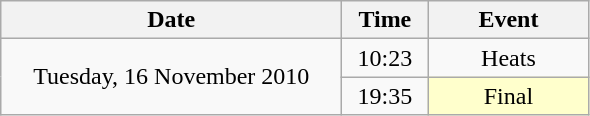<table class = "wikitable" style="text-align:center;">
<tr>
<th width=220>Date</th>
<th width=50>Time</th>
<th width=100>Event</th>
</tr>
<tr>
<td rowspan=2>Tuesday, 16 November 2010</td>
<td>10:23</td>
<td>Heats</td>
</tr>
<tr>
<td>19:35</td>
<td bgcolor=ffffcc>Final</td>
</tr>
</table>
